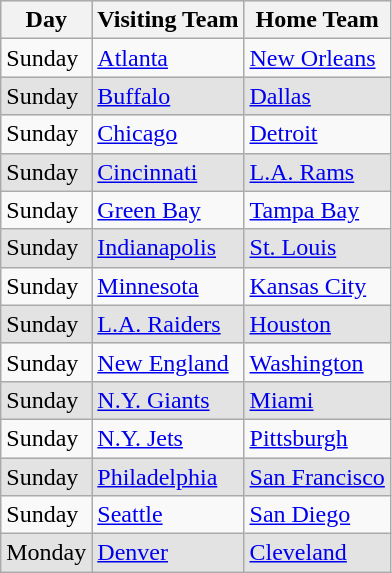<table class="wikitable">
<tr style="background: #e3e3e3;">
<th>Day</th>
<th>Visiting Team</th>
<th>Home Team</th>
</tr>
<tr>
<td>Sunday</td>
<td><a href='#'>Atlanta</a></td>
<td><a href='#'>New Orleans</a></td>
</tr>
<tr style="background: #e3e3e3;">
<td>Sunday</td>
<td><a href='#'>Buffalo</a></td>
<td><a href='#'>Dallas</a></td>
</tr>
<tr>
<td>Sunday</td>
<td><a href='#'>Chicago</a></td>
<td><a href='#'>Detroit</a></td>
</tr>
<tr style="background: #e3e3e3;">
<td>Sunday</td>
<td><a href='#'>Cincinnati</a></td>
<td><a href='#'>L.A. Rams</a></td>
</tr>
<tr>
<td>Sunday</td>
<td><a href='#'>Green Bay</a></td>
<td><a href='#'>Tampa Bay</a></td>
</tr>
<tr style="background: #e3e3e3;">
<td>Sunday</td>
<td><a href='#'>Indianapolis</a></td>
<td><a href='#'>St. Louis</a></td>
</tr>
<tr>
<td>Sunday</td>
<td><a href='#'>Minnesota</a></td>
<td><a href='#'>Kansas City</a></td>
</tr>
<tr style="background: #e3e3e3;">
<td>Sunday</td>
<td><a href='#'>L.A. Raiders</a></td>
<td><a href='#'>Houston</a></td>
</tr>
<tr>
<td>Sunday</td>
<td><a href='#'>New England</a></td>
<td><a href='#'>Washington</a></td>
</tr>
<tr style="background: #e3e3e3;">
<td>Sunday</td>
<td><a href='#'>N.Y. Giants</a></td>
<td><a href='#'>Miami</a></td>
</tr>
<tr>
<td>Sunday</td>
<td><a href='#'>N.Y. Jets</a></td>
<td><a href='#'>Pittsburgh</a></td>
</tr>
<tr style="background: #e3e3e3;">
<td>Sunday</td>
<td><a href='#'>Philadelphia</a></td>
<td><a href='#'>San Francisco</a></td>
</tr>
<tr>
<td>Sunday</td>
<td><a href='#'>Seattle</a></td>
<td><a href='#'>San Diego</a></td>
</tr>
<tr style="background: #e3e3e3;">
<td>Monday</td>
<td><a href='#'>Denver</a></td>
<td><a href='#'>Cleveland</a></td>
</tr>
</table>
